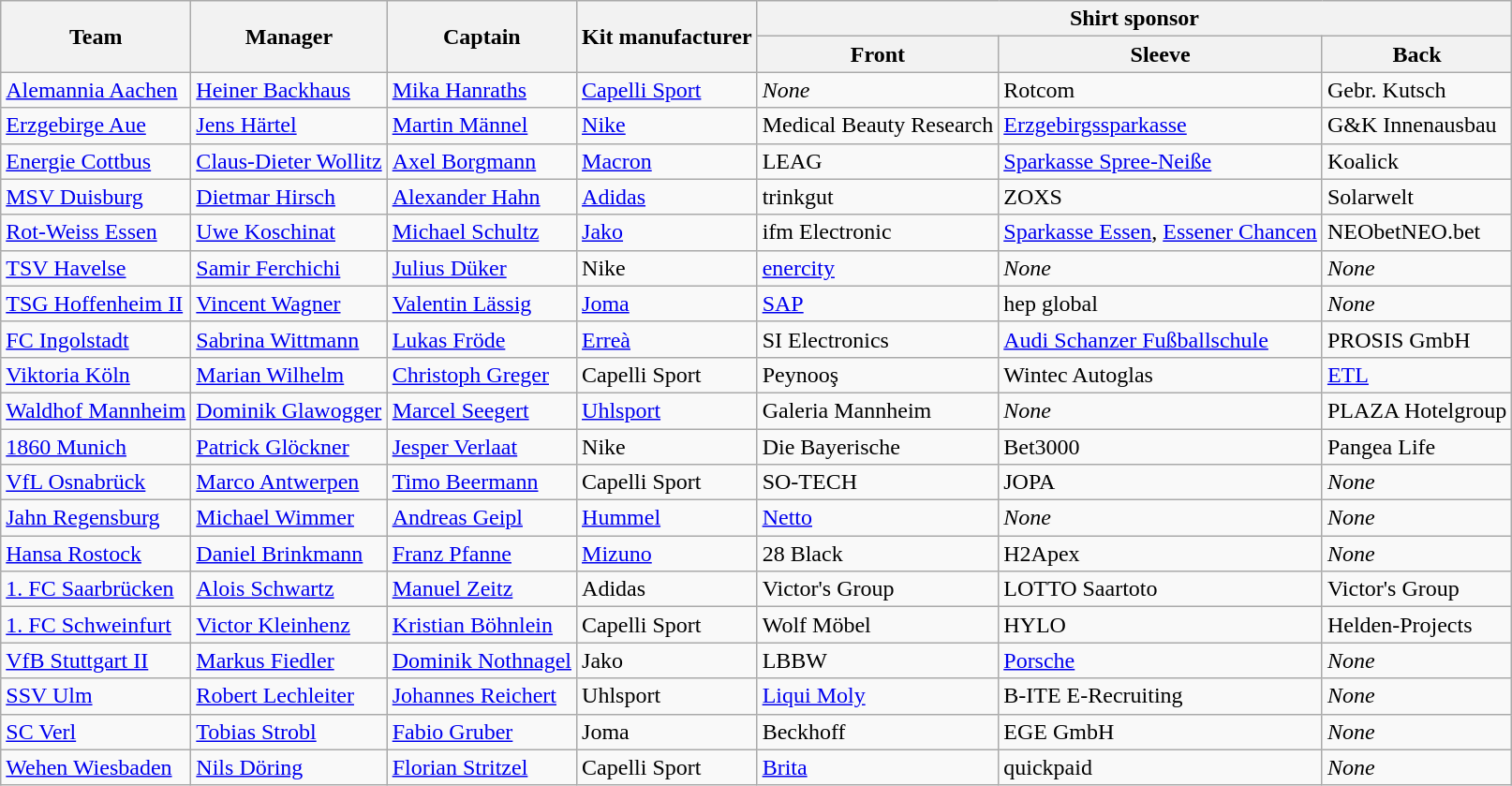<table class="wikitable sortable">
<tr>
<th rowspan=2>Team</th>
<th rowspan=2>Manager</th>
<th rowspan=2>Captain</th>
<th rowspan=2>Kit manufacturer</th>
<th colspan=3>Shirt sponsor</th>
</tr>
<tr>
<th>Front</th>
<th>Sleeve</th>
<th>Back</th>
</tr>
<tr>
<td data-sort-value="Aachen"><a href='#'>Alemannia Aachen</a></td>
<td data-sort-value="Backhaus, Heiner"> <a href='#'>Heiner Backhaus</a></td>
<td data-sort-value="Hanraths, Mika"> <a href='#'>Mika Hanraths</a></td>
<td><a href='#'>Capelli Sport</a></td>
<td><em>None</em></td>
<td>Rotcom</td>
<td>Gebr. Kutsch</td>
</tr>
<tr>
<td data-sort-value="Aue"><a href='#'>Erzgebirge Aue</a></td>
<td data-sort-value="Emmerich, Jörg"> <a href='#'>Jens Härtel</a></td>
<td data-sort-value="Mannel, Martin"> <a href='#'>Martin Männel</a></td>
<td><a href='#'>Nike</a></td>
<td>Medical Beauty Research</td>
<td><a href='#'>Erzgebirgssparkasse</a></td>
<td>G&K Innenausbau</td>
</tr>
<tr>
<td data-sort-value="Cottbus"><a href='#'>Energie Cottbus</a></td>
<td data-sort-value="Wollitz, Claus-Dieter"> <a href='#'>Claus-Dieter Wollitz</a></td>
<td data-sort-value="Borgmann, Axel"> <a href='#'>Axel Borgmann</a></td>
<td><a href='#'>Macron</a></td>
<td>LEAG</td>
<td><a href='#'>Sparkasse Spree-Neiße</a></td>
<td>Koalick</td>
</tr>
<tr>
<td data-sort-value="Duisburg"><a href='#'>MSV Duisburg</a></td>
<td data-sort-value="Hirsch, Dietmar"> <a href='#'>Dietmar Hirsch</a></td>
<td data-sort-value="Hahn, Alexander"> <a href='#'>Alexander Hahn</a></td>
<td><a href='#'>Adidas</a></td>
<td>trinkgut</td>
<td>ZOXS</td>
<td>Solarwelt</td>
</tr>
<tr>
<td data-sort-value="Essen"><a href='#'>Rot-Weiss Essen</a></td>
<td data-sort-value="Koschinat, Uwe"> <a href='#'>Uwe Koschinat</a></td>
<td data-sort-value="Schultz, Michael"> <a href='#'>Michael Schultz</a></td>
<td><a href='#'>Jako</a></td>
<td>ifm Electronic</td>
<td><a href='#'>Sparkasse Essen</a>, <a href='#'>Essener Chancen</a></td>
<td>NEObetNEO.bet</td>
</tr>
<tr>
<td data-sort-value="Havelse"><a href='#'>TSV Havelse</a></td>
<td data-sort-value="Ferchichi, Samir"> <a href='#'>Samir Ferchichi</a></td>
<td data-sort-value="Duker, Julius"> <a href='#'>Julius Düker</a></td>
<td>Nike</td>
<td><a href='#'>enercity</a></td>
<td><em>None</em></td>
<td><em>None</em></td>
</tr>
<tr>
<td data-sort-value="Hoffenheim"><a href='#'>TSG Hoffenheim II</a></td>
<td data-sort-value="Wagner, Vincent"> <a href='#'>Vincent Wagner</a></td>
<td data-sort-value="Lassig, Valentin"> <a href='#'>Valentin Lässig</a></td>
<td><a href='#'>Joma</a></td>
<td><a href='#'>SAP</a></td>
<td>hep global</td>
<td><em>None</em></td>
</tr>
<tr>
<td data-sort-value="Ingolstadt"><a href='#'>FC Ingolstadt</a></td>
<td data-sort-value="Wittmann, Sabrina"> <a href='#'>Sabrina Wittmann</a></td>
<td data-sort-value="Frode, Lukas"> <a href='#'>Lukas Fröde</a></td>
<td><a href='#'>Erreà</a></td>
<td>SI Electronics</td>
<td><a href='#'>Audi Schanzer Fußballschule</a></td>
<td>PROSIS GmbH</td>
</tr>
<tr>
<td data-sort-value="Koln"><a href='#'>Viktoria Köln</a></td>
<td data-sort-value="Wilhelm, Marian"> <a href='#'>Marian Wilhelm</a></td>
<td data-sort-value="Greger, Christoph"> <a href='#'>Christoph Greger</a></td>
<td>Capelli Sport</td>
<td>Peynooş</td>
<td>Wintec Autoglas</td>
<td><a href='#'>ETL</a></td>
</tr>
<tr>
<td data-sort-value="Mannheim"><a href='#'>Waldhof Mannheim</a></td>
<td data-sort-value="Glawogger, Dominik"> <a href='#'>Dominik Glawogger</a></td>
<td data-sort-value="Seegert, Marcel"> <a href='#'>Marcel Seegert</a></td>
<td><a href='#'>Uhlsport</a></td>
<td>Galeria Mannheim</td>
<td><em>None</em></td>
<td>PLAZA Hotelgroup</td>
</tr>
<tr>
<td data-sort-value="Munich"><a href='#'>1860 Munich</a></td>
<td data-sort-value="Glockner, Patrick"> <a href='#'>Patrick Glöckner</a></td>
<td data-sort-value="Verlaat, Jesper"> <a href='#'>Jesper Verlaat</a></td>
<td>Nike</td>
<td>Die Bayerische</td>
<td>Bet3000</td>
<td>Pangea Life</td>
</tr>
<tr>
<td data-sort-value="Osnabruck"><a href='#'>VfL Osnabrück</a></td>
<td data-sort-value="Antwerpen, Marco"> <a href='#'>Marco Antwerpen</a></td>
<td data-sort-value="Beermann, Timo"> <a href='#'>Timo Beermann</a></td>
<td>Capelli Sport</td>
<td>SO-TECH</td>
<td>JOPA</td>
<td><em>None</em></td>
</tr>
<tr>
<td data-sort-value="Regensburg"><a href='#'>Jahn Regensburg</a></td>
<td data-sort-value="Wimmer, Michael"> <a href='#'>Michael Wimmer</a></td>
<td data-sort-value="Geipl, Andreas"> <a href='#'>Andreas Geipl</a></td>
<td><a href='#'>Hummel</a></td>
<td><a href='#'>Netto</a></td>
<td><em>None</em></td>
<td><em>None</em></td>
</tr>
<tr>
<td data-sort-value="Rostock"><a href='#'>Hansa Rostock</a></td>
<td data-sort-value="Brinkmann, Daniel"> <a href='#'>Daniel Brinkmann</a></td>
<td data-sort-value="Pfanne, Franz"> <a href='#'>Franz Pfanne</a></td>
<td><a href='#'>Mizuno</a></td>
<td>28 Black</td>
<td>H2Apex</td>
<td><em>None</em></td>
</tr>
<tr>
<td data-sort-value="Saarbrucken"><a href='#'>1. FC Saarbrücken</a></td>
<td data-sort-value="Schwartz, Alois"> <a href='#'>Alois Schwartz</a></td>
<td data-sort-value="Zeitz, Manuel"> <a href='#'>Manuel Zeitz</a></td>
<td>Adidas</td>
<td>Victor's Group</td>
<td>LOTTO Saartoto</td>
<td>Victor's Group</td>
</tr>
<tr>
<td data-sort-value="Schweinfurt"><a href='#'>1. FC Schweinfurt</a></td>
<td data-sort-value="Kleinhenz, Victor"> <a href='#'>Victor Kleinhenz</a></td>
<td data-sort-value="Bohnlein, Kristian"> <a href='#'>Kristian Böhnlein</a></td>
<td>Capelli Sport</td>
<td>Wolf Möbel</td>
<td>HYLO</td>
<td>Helden-Projects</td>
</tr>
<tr>
<td data-sort-value="Stuttgart"><a href='#'>VfB Stuttgart II</a></td>
<td data-sort-value="Fiedler, Markus"> <a href='#'>Markus Fiedler</a></td>
<td data-sort-value="Nothnagel, Dominik"> <a href='#'>Dominik Nothnagel</a></td>
<td>Jako</td>
<td>LBBW</td>
<td><a href='#'>Porsche</a></td>
<td><em>None</em></td>
</tr>
<tr>
<td data-sort-value="Ulm"><a href='#'>SSV Ulm</a></td>
<td data-sort-value="Lechleiter, Robert"> <a href='#'>Robert Lechleiter</a></td>
<td data-sort-value="Reichert, Johannes"> <a href='#'>Johannes Reichert</a></td>
<td>Uhlsport</td>
<td><a href='#'>Liqui Moly</a></td>
<td>B-ITE E-Recruiting</td>
<td><em>None</em></td>
</tr>
<tr>
<td data-sort-value="Verl"><a href='#'>SC Verl</a></td>
<td data-sort-value="Strobl, Tobias"> <a href='#'>Tobias Strobl</a></td>
<td data-sort-value="Gruber, Fabio"> <a href='#'>Fabio Gruber</a></td>
<td>Joma</td>
<td>Beckhoff</td>
<td>EGE GmbH</td>
<td><em>None</em></td>
</tr>
<tr>
<td data-sort-value="Wiesbaden"><a href='#'>Wehen Wiesbaden</a></td>
<td data-sort-value="Doring, Nils"> <a href='#'>Nils Döring</a></td>
<td data-sort-value="Stritzel, Florian"> <a href='#'>Florian Stritzel</a></td>
<td>Capelli Sport</td>
<td><a href='#'>Brita</a></td>
<td>quickpaid</td>
<td><em>None</em></td>
</tr>
</table>
